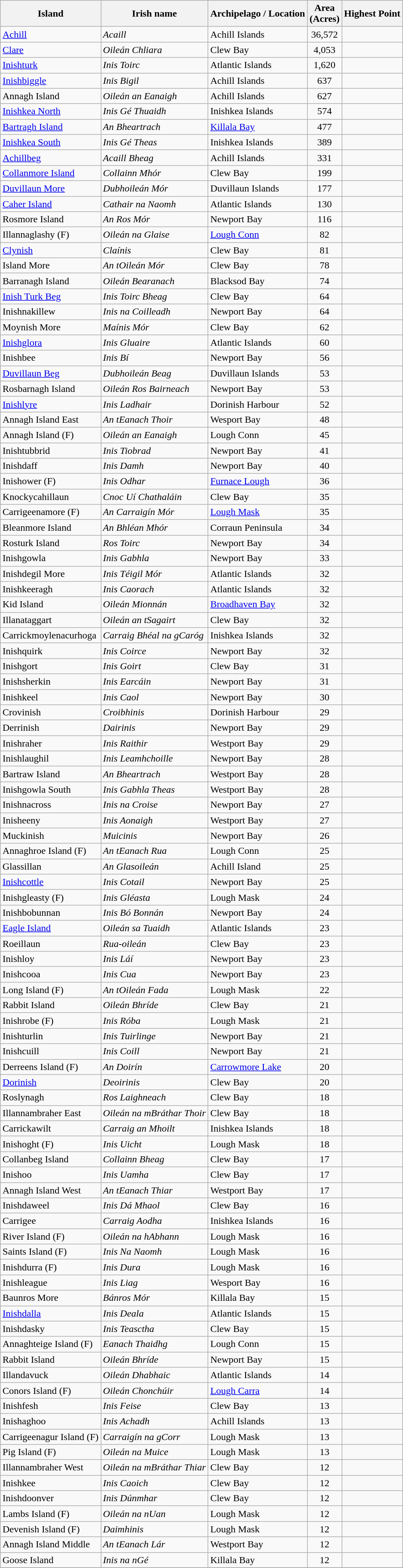<table class="wikitable sortable">
<tr>
<th>Island</th>
<th>Irish name</th>
<th>Archipelago / Location</th>
<th>Area<br>(Acres)</th>
<th>Highest Point</th>
</tr>
<tr>
<td><a href='#'>Achill</a></td>
<td><em>Acaill</em></td>
<td>Achill Islands</td>
<td style="text-align:center;">36,572</td>
<td style="text-align:center;"></td>
</tr>
<tr>
<td><a href='#'>Clare</a></td>
<td><em>Oileán Chliara</em></td>
<td>Clew Bay</td>
<td style="text-align:center;">4,053</td>
<td style="text-align:center;"></td>
</tr>
<tr>
<td><a href='#'>Inishturk</a></td>
<td><em>Inis Toirc</em></td>
<td>Atlantic Islands</td>
<td style="text-align:center;">1,620</td>
<td style="text-align:center;"></td>
</tr>
<tr>
<td><a href='#'>Inishbiggle</a></td>
<td><em>Inis Bigil</em></td>
<td>Achill Islands</td>
<td style="text-align:center;">637</td>
<td style="text-align:center;"></td>
</tr>
<tr>
<td>Annagh Island</td>
<td><em>Oileán an Eanaigh</em></td>
<td>Achill Islands</td>
<td style="text-align:center;">627</td>
<td style="text-align:center;"></td>
</tr>
<tr>
<td><a href='#'>Inishkea North</a></td>
<td><em>Inis Gé Thuaidh</em></td>
<td>Inishkea Islands</td>
<td style="text-align:center;">574</td>
<td style="text-align:center;"></td>
</tr>
<tr>
<td><a href='#'>Bartragh Island</a></td>
<td><em>An Bheartrach</em></td>
<td><a href='#'>Killala Bay</a></td>
<td style="text-align:center;">477</td>
<td style="text-align:center;"></td>
</tr>
<tr>
<td><a href='#'>Inishkea South</a></td>
<td><em>Inis Gé Theas</em></td>
<td>Inishkea Islands</td>
<td style="text-align:center;">389</td>
<td style="text-align:center;"></td>
</tr>
<tr>
<td><a href='#'>Achillbeg</a></td>
<td><em>Acaill Bheag</em></td>
<td>Achill Islands</td>
<td style="text-align:center;">331</td>
<td style="text-align:center;"></td>
</tr>
<tr>
<td><a href='#'>Collanmore Island</a></td>
<td><em>Collainn Mhór</em></td>
<td>Clew Bay</td>
<td style="text-align:center;">199</td>
<td style="text-align:center;"></td>
</tr>
<tr>
<td><a href='#'>Duvillaun More</a></td>
<td><em>Dubhoileán Mór</em></td>
<td>Duvillaun Islands</td>
<td style="text-align:center;">177</td>
<td style="text-align:center;"></td>
</tr>
<tr>
<td><a href='#'>Caher Island</a></td>
<td><em>Cathair na Naomh</em></td>
<td>Atlantic Islands</td>
<td style="text-align:center;">130</td>
<td style="text-align:center;"></td>
</tr>
<tr>
<td>Rosmore Island</td>
<td><em>An Ros Mór</em></td>
<td>Newport Bay</td>
<td style="text-align:center;">116</td>
<td style="text-align:center;"></td>
</tr>
<tr>
<td>Illannaglashy (F)</td>
<td><em>Oileán na Glaise</em></td>
<td><a href='#'>Lough Conn</a></td>
<td style="text-align:center;">82</td>
<td style="text-align:center;"></td>
</tr>
<tr>
<td><a href='#'>Clynish</a></td>
<td><em>Claínis</em></td>
<td>Clew Bay</td>
<td style="text-align:center;">81</td>
<td style="text-align:center;"></td>
</tr>
<tr>
<td>Island More</td>
<td><em>An tOileán Mór</em></td>
<td>Clew Bay</td>
<td style="text-align:center;">78</td>
<td style="text-align:center;"></td>
</tr>
<tr>
<td>Barranagh Island</td>
<td><em>Oileán Bearanach</em></td>
<td>Blacksod Bay</td>
<td style="text-align:center;">74</td>
<td style="text-align:center;"></td>
</tr>
<tr>
<td><a href='#'>Inish Turk Beg</a></td>
<td><em>Inis Toirc Bheag</em></td>
<td>Clew Bay</td>
<td style="text-align:center;">64</td>
<td style="text-align:center;"></td>
</tr>
<tr>
<td>Inishnakillew</td>
<td><em>Inis na Coilleadh</em></td>
<td>Newport Bay</td>
<td style="text-align:center;">64</td>
<td style="text-align:center;"></td>
</tr>
<tr>
<td>Moynish More</td>
<td><em>Maínis Mór</em></td>
<td>Clew Bay</td>
<td style="text-align:center;">62</td>
<td style="text-align:center;"></td>
</tr>
<tr>
<td><a href='#'>Inishglora</a></td>
<td><em>Inis Gluaire</em></td>
<td>Atlantic Islands</td>
<td style="text-align:center;">60</td>
<td style="text-align:center;"></td>
</tr>
<tr>
<td>Inishbee</td>
<td><em>Inis Bí</em></td>
<td>Newport Bay</td>
<td style="text-align:center;">56</td>
<td style="text-align:center;"></td>
</tr>
<tr>
<td><a href='#'>Duvillaun Beg</a></td>
<td><em>Dubhoileán Beag</em></td>
<td>Duvillaun Islands</td>
<td style="text-align:center;">53</td>
<td style="text-align:center;"></td>
</tr>
<tr>
<td>Rosbarnagh Island</td>
<td><em>Oileán Ros Bairneach</em></td>
<td>Newport Bay</td>
<td style="text-align:center;">53</td>
<td style="text-align:center;"></td>
</tr>
<tr>
<td><a href='#'>Inishlyre</a></td>
<td><em>Inis Ladhair</em></td>
<td>Dorinish Harbour</td>
<td style="text-align:center;">52</td>
<td style="text-align:center;"></td>
</tr>
<tr>
<td>Annagh Island East</td>
<td><em>An tEanach Thoir</em></td>
<td>Wesport Bay</td>
<td style="text-align:center;">48</td>
<td style="text-align:center;"></td>
</tr>
<tr>
<td>Annagh Island (F)</td>
<td><em>Oileán an Eanaigh</em></td>
<td>Lough Conn</td>
<td style="text-align:center;">45</td>
<td style="text-align:center;"></td>
</tr>
<tr>
<td>Inishtubbrid</td>
<td><em>Inis Tiobrad</em></td>
<td>Newport Bay</td>
<td style="text-align:center;">41</td>
<td style="text-align:center;"></td>
</tr>
<tr>
<td>Inishdaff</td>
<td><em>Inis Damh</em></td>
<td>Newport Bay</td>
<td style="text-align:center;">40</td>
<td style="text-align:center;"></td>
</tr>
<tr>
<td>Inishower (F)</td>
<td><em>Inis Odhar</em></td>
<td><a href='#'>Furnace Lough</a></td>
<td style="text-align:center;">36</td>
<td style="text-align:center;"></td>
</tr>
<tr>
<td>Knockycahillaun</td>
<td><em>Cnoc Uí Chathaláin</em></td>
<td>Clew Bay</td>
<td style="text-align:center;">35</td>
<td style="text-align:center;"></td>
</tr>
<tr>
<td>Carrigeenamore (F)</td>
<td><em>An Carraigín Mór</em></td>
<td><a href='#'>Lough Mask</a></td>
<td style="text-align:center;">35</td>
<td style="text-align:center;"></td>
</tr>
<tr>
<td>Bleanmore Island</td>
<td><em>An Bhléan Mhór</em></td>
<td>Corraun Peninsula</td>
<td style="text-align:center;">34</td>
<td style="text-align:center;"></td>
</tr>
<tr>
<td>Rosturk Island</td>
<td><em>Ros Toirc</em></td>
<td>Newport Bay</td>
<td style="text-align:center;">34</td>
<td style="text-align:center;"></td>
</tr>
<tr>
<td>Inishgowla</td>
<td><em>Inis Gabhla</em></td>
<td>Newport Bay</td>
<td style="text-align:center;">33</td>
<td style="text-align:center;"></td>
</tr>
<tr>
<td>Inishdegil More</td>
<td><em>Inis Téigil Mór</em></td>
<td>Atlantic Islands</td>
<td style="text-align:center;">32</td>
<td style="text-align:center;"></td>
</tr>
<tr>
<td>Inishkeeragh</td>
<td><em>Inis Caorach</em></td>
<td>Atlantic Islands</td>
<td style="text-align:center;">32</td>
<td style="text-align:center;"></td>
</tr>
<tr>
<td>Kid Island</td>
<td><em>Oileán Mionnán</em></td>
<td><a href='#'>Broadhaven Bay</a></td>
<td style="text-align:center;">32</td>
<td style="text-align:center;"></td>
</tr>
<tr>
<td>Illanataggart</td>
<td><em>Oileán an tSagairt</em></td>
<td>Clew Bay</td>
<td style="text-align:center;">32</td>
<td style="text-align:center;"></td>
</tr>
<tr>
<td>Carrickmoylenacurhoga</td>
<td><em>Carraig Bhéal na gCaróg</em></td>
<td>Inishkea Islands</td>
<td style="text-align:center;">32</td>
<td style="text-align:center;"></td>
</tr>
<tr>
<td>Inishquirk</td>
<td><em>Inis Coirce</em></td>
<td>Newport Bay</td>
<td style="text-align:center;">32</td>
<td style="text-align:center;"></td>
</tr>
<tr>
<td>Inishgort</td>
<td><em>Inis Goirt</em></td>
<td>Clew Bay</td>
<td style="text-align:center;">31</td>
<td style="text-align:center;"></td>
</tr>
<tr>
<td>Inishsherkin</td>
<td><em>Inis Earcáin</em></td>
<td>Newport Bay</td>
<td style="text-align:center;">31</td>
<td style="text-align:center;"></td>
</tr>
<tr>
<td>Inishkeel</td>
<td><em>Inis Caol</em></td>
<td>Newport Bay</td>
<td style="text-align:center;">30</td>
<td style="text-align:center;"></td>
</tr>
<tr>
<td>Crovinish</td>
<td><em>Croibhinis</em></td>
<td>Dorinish Harbour</td>
<td style="text-align:center;">29</td>
<td style="text-align:center;"></td>
</tr>
<tr>
<td>Derrinish</td>
<td><em>Dairinis</em></td>
<td>Newport Bay</td>
<td style="text-align:center;">29</td>
<td style="text-align:center;"></td>
</tr>
<tr>
<td>Inishraher</td>
<td><em>Inis Raithir</em></td>
<td>Westport Bay</td>
<td style="text-align:center;">29</td>
<td style="text-align:center;"></td>
</tr>
<tr>
<td>Inishlaughil</td>
<td><em>Inis Leamhchoille</em></td>
<td>Newport Bay</td>
<td style="text-align:center;">28</td>
<td style="text-align:center;"></td>
</tr>
<tr>
<td>Bartraw Island</td>
<td><em>An Bheartrach</em></td>
<td>Westport Bay</td>
<td style="text-align:center;">28</td>
<td style="text-align:center;"></td>
</tr>
<tr>
<td>Inishgowla South</td>
<td><em>Inis Gabhla Theas</em></td>
<td>Westport Bay</td>
<td style="text-align:center;">28</td>
<td style="text-align:center;"></td>
</tr>
<tr>
<td>Inishnacross</td>
<td><em>Inis na Croise</em></td>
<td>Newport Bay</td>
<td style="text-align:center;">27</td>
<td style="text-align:center;"></td>
</tr>
<tr>
<td>Inisheeny</td>
<td><em>Inis Aonaigh</em></td>
<td>Westport Bay</td>
<td style="text-align:center;">27</td>
<td style="text-align:center;"></td>
</tr>
<tr>
<td>Muckinish</td>
<td><em>Muicinis</em></td>
<td>Newport Bay</td>
<td style="text-align:center;">26</td>
<td style="text-align:center;"></td>
</tr>
<tr>
<td>Annaghroe Island (F)</td>
<td><em>An tEanach Rua</em></td>
<td>Lough Conn</td>
<td style="text-align:center;">25</td>
<td style="text-align:center;"></td>
</tr>
<tr>
<td>Glassillan</td>
<td><em>An Glasoileán</em></td>
<td>Achill Island</td>
<td style="text-align:center;">25</td>
<td style="text-align:center;"></td>
</tr>
<tr>
<td><a href='#'>Inishcottle</a></td>
<td><em>Inis Cotail</em></td>
<td>Newport Bay</td>
<td style="text-align:center;">25</td>
<td style="text-align:center;"></td>
</tr>
<tr>
<td>Inishgleasty (F)</td>
<td><em>Inis Gléasta</em></td>
<td>Lough Mask</td>
<td style="text-align:center;">24</td>
<td style="text-align:center;"></td>
</tr>
<tr>
<td>Inishbobunnan</td>
<td><em>Inis Bó Bonnán</em></td>
<td>Newport Bay</td>
<td style="text-align:center;">24</td>
<td style="text-align:center;"></td>
</tr>
<tr>
<td><a href='#'>Eagle Island</a></td>
<td><em>Oileán sa Tuaidh</em></td>
<td>Atlantic Islands</td>
<td style="text-align:center;">23</td>
<td style="text-align:center;"></td>
</tr>
<tr>
<td>Roeillaun</td>
<td><em>Rua-oileán</em></td>
<td>Clew Bay</td>
<td style="text-align:center;">23</td>
<td style="text-align:center;"></td>
</tr>
<tr>
<td>Inishloy</td>
<td><em>Inis Láí</em></td>
<td>Newport Bay</td>
<td style="text-align:center;">23</td>
<td style="text-align:center;"></td>
</tr>
<tr>
<td>Inishcooa</td>
<td><em>Inis Cua</em></td>
<td>Newport Bay</td>
<td style="text-align:center;">23</td>
<td style="text-align:center;"></td>
</tr>
<tr>
<td>Long Island (F)</td>
<td><em>An tOileán Fada</em></td>
<td>Lough Mask</td>
<td style="text-align:center;">22</td>
<td style="text-align:center;"></td>
</tr>
<tr>
<td>Rabbit Island</td>
<td><em>Oileán Bhríde</em></td>
<td>Clew Bay</td>
<td style="text-align:center;">21</td>
<td style="text-align:center;"></td>
</tr>
<tr>
<td>Inishrobe (F)</td>
<td><em>Inis Róba</em></td>
<td>Lough Mask</td>
<td style="text-align:center;">21</td>
<td style="text-align:center;"></td>
</tr>
<tr>
<td>Inishturlin</td>
<td><em>Inis Tuirlinge</em></td>
<td>Newport Bay</td>
<td style="text-align:center;">21</td>
<td style="text-align:center;"></td>
</tr>
<tr>
<td>Inishcuill</td>
<td><em>Inis Coill</em></td>
<td>Newport Bay</td>
<td style="text-align:center;">21</td>
<td style="text-align:center;"></td>
</tr>
<tr>
<td>Derreens Island (F)</td>
<td><em>An Doirín</em></td>
<td><a href='#'>Carrowmore Lake</a></td>
<td style="text-align:center;">20</td>
<td style="text-align:center;"></td>
</tr>
<tr>
<td><a href='#'>Dorinish</a></td>
<td><em>Deoirinis</em></td>
<td>Clew Bay</td>
<td style="text-align:center;">20</td>
<td style="text-align:center;"></td>
</tr>
<tr>
<td>Roslynagh</td>
<td><em>Ros Laighneach</em></td>
<td>Clew Bay</td>
<td style="text-align:center;">18</td>
<td style="text-align:center;"></td>
</tr>
<tr>
<td>Illannambraher East</td>
<td><em>Oileán na mBráthar Thoir</em></td>
<td>Clew Bay</td>
<td style="text-align:center;">18</td>
<td style="text-align:center;"></td>
</tr>
<tr>
<td>Carrickawilt</td>
<td><em>Carraig an Mhoilt</em></td>
<td>Inishkea Islands</td>
<td style="text-align:center;">18</td>
<td style="text-align:center;"></td>
</tr>
<tr>
<td>Inishoght (F)</td>
<td><em>Inis Uicht</em></td>
<td>Lough Mask</td>
<td style="text-align:center;">18</td>
<td style="text-align:center;"></td>
</tr>
<tr>
<td>Collanbeg Island</td>
<td><em>Collainn Bheag</em></td>
<td>Clew Bay</td>
<td style="text-align:center;">17</td>
<td style="text-align:center;"></td>
</tr>
<tr>
<td>Inishoo</td>
<td><em>Inis Uamha</em></td>
<td>Clew Bay</td>
<td style="text-align:center;">17</td>
<td style="text-align:center;"></td>
</tr>
<tr>
<td>Annagh Island West</td>
<td><em>An tEanach Thiar</em></td>
<td>Westport Bay</td>
<td style="text-align:center;">17</td>
<td style="text-align:center;"></td>
</tr>
<tr>
<td>Inishdaweel</td>
<td><em>Inis Dá Mhaol</em></td>
<td>Clew Bay</td>
<td style="text-align:center;">16</td>
<td style="text-align:center;"></td>
</tr>
<tr>
<td>Carrigee</td>
<td><em>Carraig Aodha</em></td>
<td>Inishkea Islands</td>
<td style="text-align:center;">16</td>
<td style="text-align:center;"></td>
</tr>
<tr>
<td>River Island (F)</td>
<td><em>Oileán na hAbhann</em></td>
<td>Lough Mask</td>
<td style="text-align:center;">16</td>
<td style="text-align:center;"></td>
</tr>
<tr>
<td>Saints Island (F)</td>
<td><em>Inis Na Naomh</em></td>
<td>Lough Mask</td>
<td style="text-align:center;">16</td>
<td style="text-align:center;"></td>
</tr>
<tr>
<td>Inishdurra (F)</td>
<td><em>Inis Dura</em></td>
<td>Lough Mask</td>
<td style="text-align:center;">16</td>
<td style="text-align:center;"></td>
</tr>
<tr>
<td>Inishleague</td>
<td><em>Inis Liag</em></td>
<td>Wesport Bay</td>
<td style="text-align:center;">16</td>
<td style="text-align:center;"></td>
</tr>
<tr>
<td>Baunros More</td>
<td><em>Bánros Mór</em></td>
<td>Killala Bay</td>
<td style="text-align:center;">15</td>
<td style="text-align:center;"></td>
</tr>
<tr>
<td><a href='#'>Inishdalla</a></td>
<td><em>Inis Deala</em></td>
<td>Atlantic Islands</td>
<td style="text-align:center;">15</td>
<td style="text-align:center;"></td>
</tr>
<tr>
<td>Inishdasky</td>
<td><em>Inis Teasctha</em></td>
<td>Clew Bay</td>
<td style="text-align:center;">15</td>
<td style="text-align:center;"></td>
</tr>
<tr>
<td>Annaghteige Island (F)</td>
<td><em> Eanach Thaidhg</em></td>
<td>Lough Conn</td>
<td style="text-align:center;">15</td>
<td style="text-align:center;"></td>
</tr>
<tr>
<td>Rabbit Island</td>
<td><em>Oileán Bhríde</em></td>
<td>Newport Bay</td>
<td style="text-align:center;">15</td>
<td style="text-align:center;"></td>
</tr>
<tr>
<td>Illandavuck</td>
<td><em>Oileán Dhabhaic</em></td>
<td>Atlantic Islands</td>
<td style="text-align:center;">14</td>
<td style="text-align:center;"></td>
</tr>
<tr>
<td>Conors Island (F)</td>
<td><em>Oileán Chonchúir</em></td>
<td><a href='#'>Lough Carra</a></td>
<td style="text-align:center;">14</td>
<td style="text-align:center;"></td>
</tr>
<tr>
<td>Inishfesh</td>
<td><em>Inis Feise</em></td>
<td>Clew Bay</td>
<td style="text-align:center;">13</td>
<td style="text-align:center;"></td>
</tr>
<tr>
<td>Inishaghoo</td>
<td><em>Inis Achadh</em></td>
<td>Achill Islands</td>
<td style="text-align:center;">13</td>
<td style="text-align:center;"></td>
</tr>
<tr>
<td>Carrigeenagur Island (F)</td>
<td><em>Carraigín na gCorr</em></td>
<td>Lough Mask</td>
<td style="text-align:center;">13</td>
<td style="text-align:center;"></td>
</tr>
<tr>
<td>Pig Island (F)</td>
<td><em>Oileán na Muice</em></td>
<td>Lough Mask</td>
<td style="text-align:center;">13</td>
<td style="text-align:center;"></td>
</tr>
<tr>
<td>Illannambraher West</td>
<td><em>Oileán na mBráthar Thiar</em></td>
<td>Clew Bay</td>
<td style="text-align:center;">12</td>
<td style="text-align:center;"></td>
</tr>
<tr>
<td>Inishkee</td>
<td><em>Inis Caoich</em></td>
<td>Clew Bay</td>
<td style="text-align:center;">12</td>
<td style="text-align:center;"></td>
</tr>
<tr>
<td>Inishdoonver</td>
<td><em>Inis Dúnmhar</em></td>
<td>Clew Bay</td>
<td style="text-align:center;">12</td>
<td style="text-align:center;"></td>
</tr>
<tr>
<td>Lambs Island (F)</td>
<td><em>Oileán na nUan</em></td>
<td>Lough Mask</td>
<td style="text-align:center;">12</td>
<td style="text-align:center;"></td>
</tr>
<tr>
<td>Devenish Island (F)</td>
<td><em>Daimhinis</em></td>
<td>Lough Mask</td>
<td style="text-align:center;">12</td>
<td style="text-align:center;"></td>
</tr>
<tr>
<td>Annagh Island Middle</td>
<td><em>An tEanach Lár</em></td>
<td>Westport Bay</td>
<td style="text-align:center;">12</td>
<td style="text-align:center;"></td>
</tr>
<tr>
<td>Goose Island</td>
<td><em>Inis na nGé</em></td>
<td>Killala Bay</td>
<td style="text-align:center;">12</td>
<td style="text-align:center;"></td>
</tr>
<tr>
</tr>
</table>
